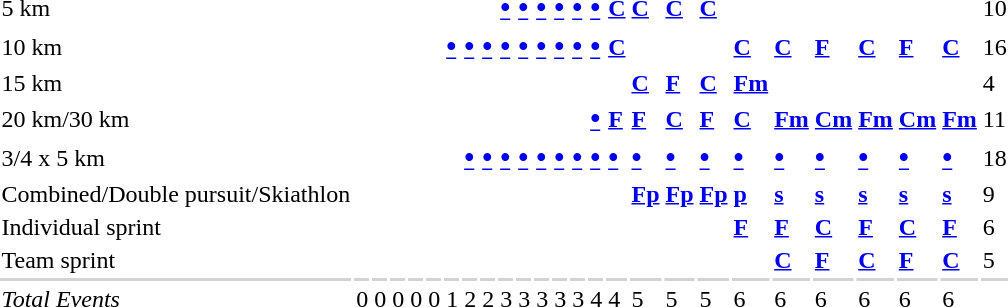<table>
<tr>
<td align=left>5 km</td>
<td></td>
<td></td>
<td></td>
<td></td>
<td></td>
<td></td>
<td></td>
<td></td>
<td><big><strong><a href='#'>•</a></strong></big></td>
<td><big><strong><a href='#'>•</a></strong></big></td>
<td><big><strong><a href='#'>•</a></strong></big></td>
<td><big><strong><a href='#'>•</a></strong></big></td>
<td><big><strong><a href='#'>•</a></strong></big></td>
<td><big><strong><a href='#'>•</a></strong></big></td>
<td><strong><a href='#'>C</a></strong></td>
<td><strong><a href='#'>C</a></strong></td>
<td><strong><a href='#'>C</a></strong></td>
<td><strong><a href='#'>C</a></strong></td>
<td></td>
<td></td>
<td></td>
<td></td>
<td></td>
<td></td>
<td>10</td>
</tr>
<tr>
<td align=left>10 km</td>
<td></td>
<td></td>
<td></td>
<td></td>
<td></td>
<td><big><strong><a href='#'>•</a></strong></big></td>
<td><big><strong><a href='#'>•</a></strong></big></td>
<td><big><strong><a href='#'>•</a></strong></big></td>
<td><big><strong><a href='#'>•</a></strong></big></td>
<td><big><strong><a href='#'>•</a></strong></big></td>
<td><big><strong><a href='#'>•</a></strong></big></td>
<td><big><strong><a href='#'>•</a></strong></big></td>
<td><big><strong><a href='#'>•</a></strong></big></td>
<td><big><strong><a href='#'>•</a></strong></big></td>
<td><strong><a href='#'>C</a></strong></td>
<td></td>
<td></td>
<td></td>
<td><strong><a href='#'>C</a></strong></td>
<td><strong><a href='#'>C</a></strong></td>
<td><strong><a href='#'>F</a></strong></td>
<td><strong><a href='#'>C</a></strong></td>
<td><strong><a href='#'>F</a></strong></td>
<td><strong><a href='#'>C</a></strong></td>
<td>16</td>
</tr>
<tr>
<td align=left>15 km</td>
<td></td>
<td></td>
<td></td>
<td></td>
<td></td>
<td></td>
<td></td>
<td></td>
<td></td>
<td></td>
<td></td>
<td></td>
<td></td>
<td></td>
<td></td>
<td><strong><a href='#'>C</a></strong></td>
<td><strong><a href='#'>F</a></strong></td>
<td><strong><a href='#'>C</a></strong></td>
<td><strong><a href='#'>Fm</a></strong></td>
<td></td>
<td></td>
<td></td>
<td></td>
<td></td>
<td>4</td>
</tr>
<tr>
<td align=left>20 km/30 km</td>
<td></td>
<td></td>
<td></td>
<td></td>
<td></td>
<td></td>
<td></td>
<td></td>
<td></td>
<td></td>
<td></td>
<td></td>
<td></td>
<td><big><strong><a href='#'>•</a></strong></big></td>
<td><strong><a href='#'>F</a></strong></td>
<td><strong><a href='#'>F</a></strong></td>
<td><strong><a href='#'>C</a></strong></td>
<td><strong><a href='#'>F</a></strong></td>
<td><strong><a href='#'>C</a></strong></td>
<td><strong><a href='#'>Fm</a></strong></td>
<td><strong><a href='#'>Cm</a></strong></td>
<td><strong><a href='#'>Fm</a></strong></td>
<td><strong><a href='#'>Cm</a></strong></td>
<td><strong><a href='#'>Fm</a></strong></td>
<td>11</td>
</tr>
<tr>
<td align=left>3/4 x 5 km</td>
<td></td>
<td></td>
<td></td>
<td></td>
<td></td>
<td></td>
<td><big><strong><a href='#'>•</a></strong></big></td>
<td><big><strong><a href='#'>•</a></strong></big></td>
<td><big><strong><a href='#'>•</a></strong></big></td>
<td><big><strong><a href='#'>•</a></strong></big></td>
<td><big><strong><a href='#'>•</a></strong></big></td>
<td><big><strong><a href='#'>•</a></strong></big></td>
<td><big><strong><a href='#'>•</a></strong></big></td>
<td><big><strong><a href='#'>•</a></strong></big></td>
<td><big><strong><a href='#'>•</a></strong></big></td>
<td><big><strong><a href='#'>•</a></strong></big></td>
<td><big><strong><a href='#'>•</a></strong></big></td>
<td><big><strong><a href='#'>•</a></strong></big></td>
<td><big><strong><a href='#'>•</a></strong></big></td>
<td><big><strong><a href='#'>•</a></strong></big></td>
<td><big><strong><a href='#'>•</a></strong></big></td>
<td><big><strong><a href='#'>•</a></strong></big></td>
<td><big><strong><a href='#'>•</a></strong></big></td>
<td><big><strong><a href='#'>•</a></strong></big></td>
<td>18</td>
</tr>
<tr>
<td align=left>Combined/Double pursuit/Skiathlon</td>
<td></td>
<td></td>
<td></td>
<td></td>
<td></td>
<td></td>
<td></td>
<td></td>
<td></td>
<td></td>
<td></td>
<td></td>
<td></td>
<td></td>
<td></td>
<td><strong><a href='#'>Fp</a></strong></td>
<td><strong><a href='#'>Fp</a></strong></td>
<td><strong><a href='#'>Fp</a></strong></td>
<td><strong><a href='#'>p</a></strong></td>
<td><strong><a href='#'>s</a></strong></td>
<td><strong><a href='#'>s</a></strong></td>
<td><strong><a href='#'>s</a></strong></td>
<td><strong><a href='#'>s</a></strong></td>
<td><strong><a href='#'>s</a></strong></td>
<td>9</td>
</tr>
<tr>
<td align=left>Individual sprint</td>
<td></td>
<td></td>
<td></td>
<td></td>
<td></td>
<td></td>
<td></td>
<td></td>
<td></td>
<td></td>
<td></td>
<td></td>
<td></td>
<td></td>
<td></td>
<td></td>
<td></td>
<td></td>
<td><strong><a href='#'>F</a></strong></td>
<td><strong><a href='#'>F</a></strong></td>
<td><strong><a href='#'>C</a></strong></td>
<td><strong><a href='#'>F</a></strong></td>
<td><strong><a href='#'>C</a></strong></td>
<td><strong><a href='#'>F</a></strong></td>
<td>6</td>
</tr>
<tr>
<td align=left>Team sprint</td>
<td></td>
<td></td>
<td></td>
<td></td>
<td></td>
<td></td>
<td></td>
<td></td>
<td></td>
<td></td>
<td></td>
<td></td>
<td></td>
<td></td>
<td></td>
<td></td>
<td></td>
<td></td>
<td></td>
<td><strong><a href='#'>C</a></strong></td>
<td><strong><a href='#'>F</a></strong></td>
<td><strong><a href='#'>C</a></strong></td>
<td><strong><a href='#'>F</a></strong></td>
<td><strong><a href='#'>C</a></strong></td>
<td>5</td>
</tr>
<tr bgcolor=lightgray>
<td></td>
<td></td>
<td></td>
<td></td>
<td></td>
<td></td>
<td></td>
<td></td>
<td></td>
<td></td>
<td></td>
<td></td>
<td></td>
<td></td>
<td></td>
<td></td>
<td></td>
<td></td>
<td></td>
<td></td>
<td></td>
<td></td>
<td></td>
<td></td>
<td></td>
<td></td>
</tr>
<tr>
<td align=left><em>Total Events</em></td>
<td>0</td>
<td>0</td>
<td>0</td>
<td>0</td>
<td>0</td>
<td>1</td>
<td>2</td>
<td>2</td>
<td>3</td>
<td>3</td>
<td>3</td>
<td>3</td>
<td>3</td>
<td>4</td>
<td>4</td>
<td>5</td>
<td>5</td>
<td>5</td>
<td>6</td>
<td>6</td>
<td>6</td>
<td>6</td>
<td>6</td>
<td>6</td>
<td></td>
</tr>
</table>
